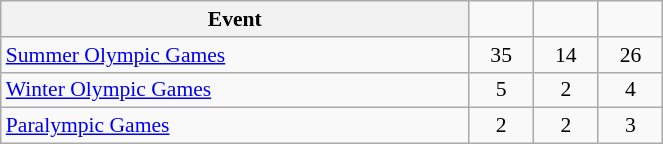<table class="wikitable" width=35% style="font-size:90%; text-align:center;">
<tr>
<th>Event</th>
<td></td>
<td></td>
<td></td>
</tr>
<tr>
<td align=left><a href='#'>Summer Olympic Games</a></td>
<td>35</td>
<td>14</td>
<td>26</td>
</tr>
<tr>
<td align=left><a href='#'>Winter Olympic Games</a></td>
<td>5</td>
<td>2</td>
<td>4</td>
</tr>
<tr>
<td align=left><a href='#'>Paralympic Games</a></td>
<td>2</td>
<td>2</td>
<td>3</td>
</tr>
</table>
